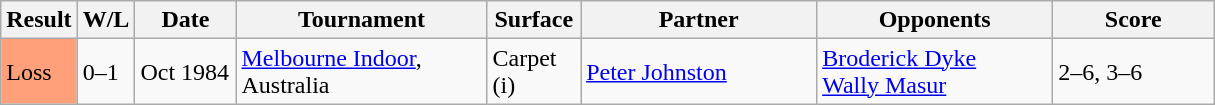<table class="sortable wikitable">
<tr>
<th style="width:40px">Result</th>
<th style="width:30px" class="unsortable">W/L</th>
<th style="width:60px">Date</th>
<th style="width:160px">Tournament</th>
<th style="width:55px">Surface</th>
<th style="width:150px">Partner</th>
<th style="width:150px">Opponents</th>
<th style="width:100px" class="unsortable">Score</th>
</tr>
<tr>
<td style="background:#ffa07a;">Loss</td>
<td>0–1</td>
<td>Oct 1984</td>
<td><a href='#'>Melbourne Indoor</a>, Australia</td>
<td>Carpet (i)</td>
<td> <a href='#'>Peter Johnston</a></td>
<td> <a href='#'>Broderick Dyke</a><br> <a href='#'>Wally Masur</a></td>
<td>2–6, 3–6</td>
</tr>
</table>
